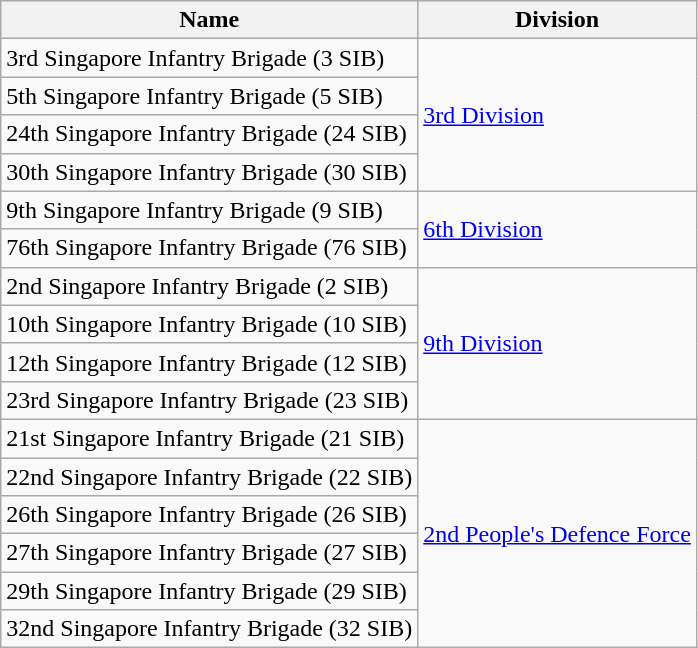<table class="wikitable">
<tr>
<th>Name</th>
<th>Division</th>
</tr>
<tr>
<td>3rd Singapore Infantry Brigade (3 SIB)</td>
<td rowspan=4><a href='#'>3rd Division</a></td>
</tr>
<tr>
<td>5th Singapore Infantry Brigade (5 SIB)</td>
</tr>
<tr>
<td>24th Singapore Infantry Brigade (24 SIB)</td>
</tr>
<tr>
<td>30th Singapore Infantry Brigade (30 SIB)</td>
</tr>
<tr>
<td>9th Singapore Infantry Brigade (9 SIB)</td>
<td rowspan=2><a href='#'>6th Division</a></td>
</tr>
<tr>
<td>76th Singapore Infantry Brigade (76 SIB)</td>
</tr>
<tr>
<td>2nd Singapore Infantry Brigade (2 SIB)</td>
<td rowspan=4><a href='#'>9th Division</a></td>
</tr>
<tr>
<td>10th Singapore Infantry Brigade (10 SIB)</td>
</tr>
<tr>
<td>12th Singapore Infantry Brigade (12 SIB)</td>
</tr>
<tr>
<td>23rd Singapore Infantry Brigade (23 SIB)</td>
</tr>
<tr>
<td>21st Singapore Infantry Brigade (21 SIB)</td>
<td rowspan=6><a href='#'>2nd People's Defence Force</a></td>
</tr>
<tr>
<td>22nd Singapore Infantry Brigade (22 SIB)</td>
</tr>
<tr>
<td>26th Singapore Infantry Brigade (26 SIB)</td>
</tr>
<tr>
<td>27th Singapore Infantry Brigade (27 SIB)</td>
</tr>
<tr>
<td>29th Singapore Infantry Brigade (29 SIB)</td>
</tr>
<tr>
<td>32nd Singapore Infantry Brigade (32 SIB)</td>
</tr>
</table>
